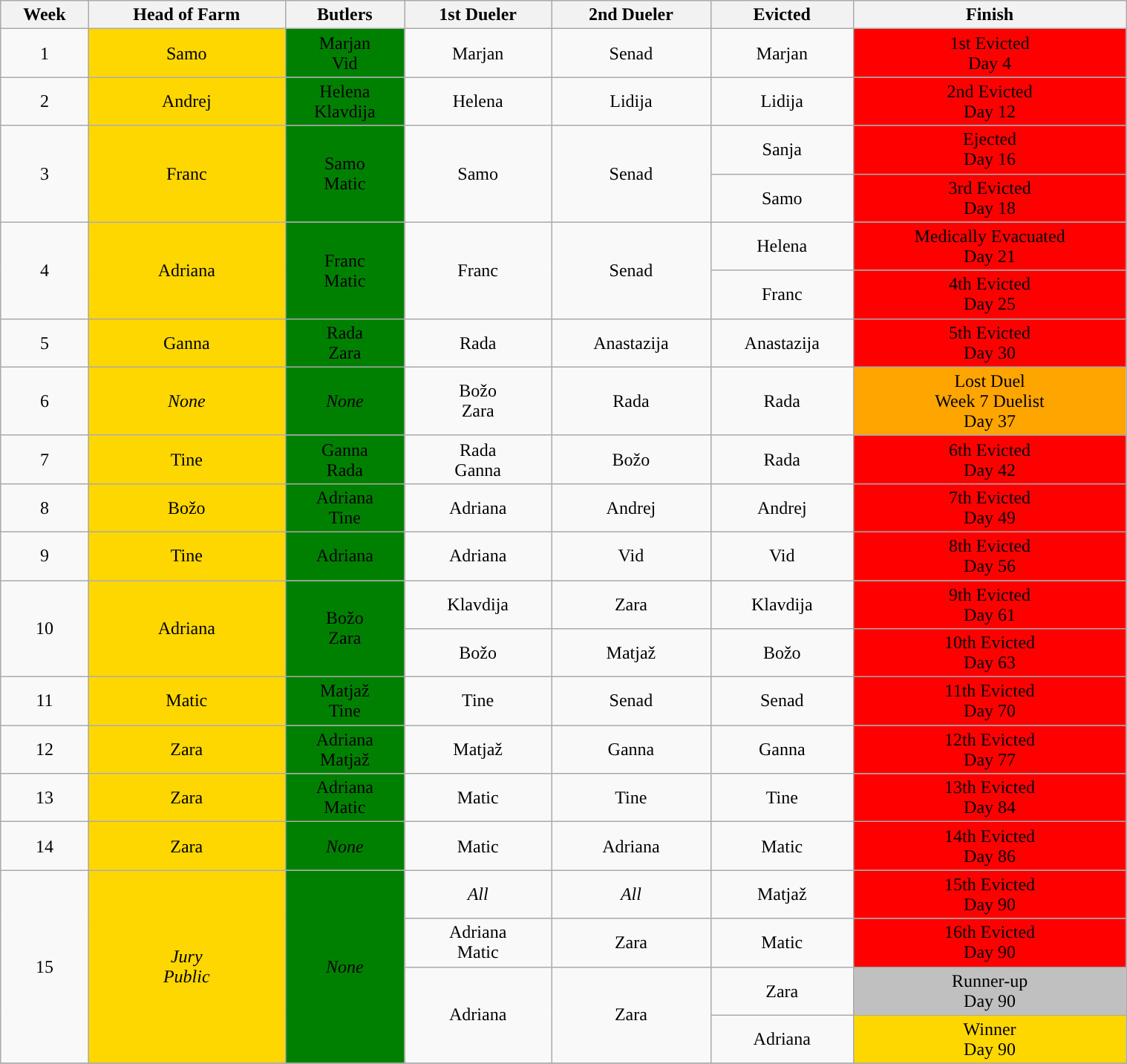<table class="wikitable" style="font-size:100%; text-align:center; width: 80%; margin-left: auto; margin-right: auto;">
<tr>
<th>Week</th>
<th>Head of Farm</th>
<th>Butlers</th>
<th>1st Dueler</th>
<th>2nd Dueler</th>
<th>Evicted</th>
<th>Finish</th>
</tr>
<tr>
<td>1</td>
<td style="background:gold;">Samo</td>
<td style="background:green;">Marjan<br>Vid</td>
<td>Marjan</td>
<td>Senad</td>
<td>Marjan</td>
<td style="background:#ff0000">1st Evicted<br>Day 4</td>
</tr>
<tr>
<td>2</td>
<td style="background:gold;">Andrej</td>
<td style="background:green;">Helena<br>Klavdija</td>
<td>Helena</td>
<td>Lidija</td>
<td>Lidija</td>
<td style="background:#ff0000">2nd Evicted<br>Day 12</td>
</tr>
<tr>
<td rowspan="2">3</td>
<td rowspan="2" style="background:gold;">Franc</td>
<td rowspan="2" style="background:green;">Samo<br>Matic</td>
<td rowspan="2">Samo</td>
<td rowspan="2">Senad</td>
<td rowspan="1">Sanja</td>
<td rowspan="1" style="background:#ff0000">Ejected<br>Day 16</td>
</tr>
<tr>
<td rowspan="1">Samo</td>
<td rowspan="1" style="background:#ff0000">3rd Evicted<br>Day 18</td>
</tr>
<tr>
<td rowspan="2">4</td>
<td rowspan="2" style="background:gold;">Adriana</td>
<td rowspan="2" style="background:green;">Franc<br>Matic</td>
<td rowspan="2">Franc</td>
<td rowspan="2">Senad</td>
<td rowspan="1">Helena</td>
<td rowspan="1" style="background:#ff0000">Medically Evacuated<br>Day 21</td>
</tr>
<tr>
<td rowspan="1">Franc</td>
<td rowspan="1" style="background:#ff0000">4th Evicted<br>Day 25</td>
</tr>
<tr>
<td>5</td>
<td style="background:gold;">Ganna</td>
<td style="background:green;">Rada<br>Zara</td>
<td>Rada</td>
<td>Anastazija</td>
<td>Anastazija</td>
<td style="background:#ff0000">5th Evicted<br>Day 30</td>
</tr>
<tr>
<td>6</td>
<td style="background:gold;"><em>None</em></td>
<td style="background:green;"><em>None</em></td>
<td>Božo<br>Zara</td>
<td>Rada</td>
<td>Rada</td>
<td style="background:orange;">Lost Duel<br>Week 7 Duelist<br>Day 37</td>
</tr>
<tr>
<td>7</td>
<td style="background:gold;">Tine</td>
<td style="background:green;">Ganna<br>Rada</td>
<td>Rada<br>Ganna</td>
<td>Božo</td>
<td>Rada</td>
<td style="background:#ff0000">6th Evicted<br>Day 42</td>
</tr>
<tr>
<td>8</td>
<td style="background:gold;">Božo</td>
<td style="background:green;">Adriana<br>Tine</td>
<td>Adriana</td>
<td>Andrej</td>
<td>Andrej</td>
<td style="background:#ff0000">7th Evicted<br>Day 49</td>
</tr>
<tr>
<td>9</td>
<td style="background:gold;">Tine</td>
<td style="background:green;">Adriana<br></td>
<td>Adriana</td>
<td>Vid</td>
<td>Vid</td>
<td style="background:#ff0000">8th Evicted<br>Day 56</td>
</tr>
<tr>
<td rowspan="2">10</td>
<td rowspan="2" style="background:gold;">Adriana</td>
<td rowspan="2" style="background:green;">Božo<br>Zara</td>
<td rowspan="1">Klavdija</td>
<td rowspan="1">Zara</td>
<td rowspan="1">Klavdija</td>
<td rowspan="1" style="background:#ff0000">9th Evicted<br>Day 61</td>
</tr>
<tr>
<td rowspan="1">Božo</td>
<td rowspan="1">Matjaž</td>
<td rowspan="1">Božo</td>
<td rowspan="1" style="background:#ff0000">10th Evicted<br>Day 63</td>
</tr>
<tr>
<td>11</td>
<td style="background:gold;">Matic</td>
<td style="background:green;">Matjaž<br>Tine</td>
<td>Tine</td>
<td>Senad</td>
<td>Senad</td>
<td style="background:#ff0000">11th Evicted<br>Day 70</td>
</tr>
<tr>
<td>12</td>
<td style="background:gold;">Zara</td>
<td style="background:green;">Adriana<br>Matjaž</td>
<td>Matjaž</td>
<td>Ganna</td>
<td>Ganna</td>
<td style="background:#ff0000">12th Evicted<br>Day 77</td>
</tr>
<tr>
<td>13</td>
<td style="background:gold;">Zara</td>
<td style="background:green;">Adriana<br>Matic</td>
<td>Matic</td>
<td>Tine</td>
<td>Tine</td>
<td style="background:#ff0000">13th Evicted<br>Day 84</td>
</tr>
<tr>
<td>14</td>
<td style="background:gold;">Zara</td>
<td style="background:green;"><em>None</em></td>
<td>Matic</td>
<td>Adriana</td>
<td>Matic</td>
<td style="background:#ff0000">14th Evicted<br>Day 86</td>
</tr>
<tr>
<td rowspan="4">15</td>
<td rowspan="4" style=background:gold;><em>Jury</em><br><em>Public</em></td>
<td rowspan="4" style="background:green;"><em>None</em></td>
<td rowspan="1"><em>All</em></td>
<td rowspan="1"><em>All</em></td>
<td rowspan="1">Matjaž</td>
<td rowspan="1" style="background:#ff0000">15th Evicted<br>Day 90</td>
</tr>
<tr>
<td rowspan="1">Adriana<br>Matic</td>
<td rowspan="1">Zara</td>
<td rowspan="1">Matic</td>
<td rowspan="1" style="background:#ff0000;">16th Evicted<br>Day 90</td>
</tr>
<tr>
<td rowspan="2">Adriana</td>
<td rowspan="2">Zara</td>
<td rowspan="1">Zara</td>
<td rowspan="1" style="background:silver;">Runner-up<br>Day 90</td>
</tr>
<tr>
<td rowspan="1">Adriana</td>
<td rowspan="1" style="background:gold;">Winner<br>Day 90</td>
</tr>
<tr>
</tr>
</table>
